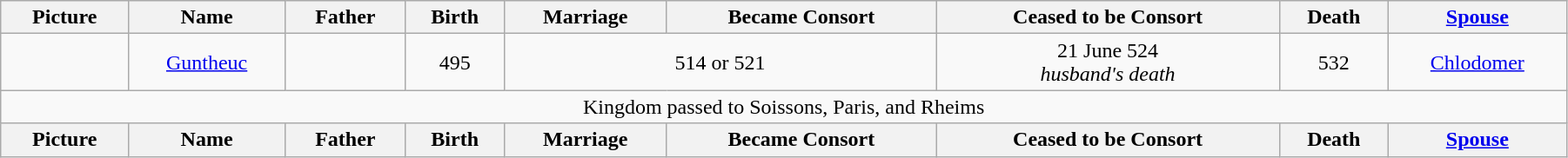<table width=95% class="wikitable">
<tr>
<th>Picture</th>
<th>Name</th>
<th>Father</th>
<th>Birth</th>
<th>Marriage</th>
<th>Became Consort</th>
<th>Ceased to be Consort</th>
<th>Death</th>
<th><a href='#'>Spouse</a></th>
</tr>
<tr>
<td align="center"></td>
<td align="center"><a href='#'>Guntheuc</a></td>
<td align="center"></td>
<td align="center">495</td>
<td align="center" colspan="2">514 or 521</td>
<td align="center">21 June 524<br><em>husband's death</em></td>
<td align="center">532</td>
<td align="center"><a href='#'>Chlodomer</a></td>
</tr>
<tr>
<td align="center" colspan="9">Kingdom passed to Soissons, Paris, and Rheims</td>
</tr>
<tr>
<th>Picture</th>
<th>Name</th>
<th>Father</th>
<th>Birth</th>
<th>Marriage</th>
<th>Became Consort</th>
<th>Ceased to be Consort</th>
<th>Death</th>
<th><a href='#'>Spouse</a></th>
</tr>
</table>
